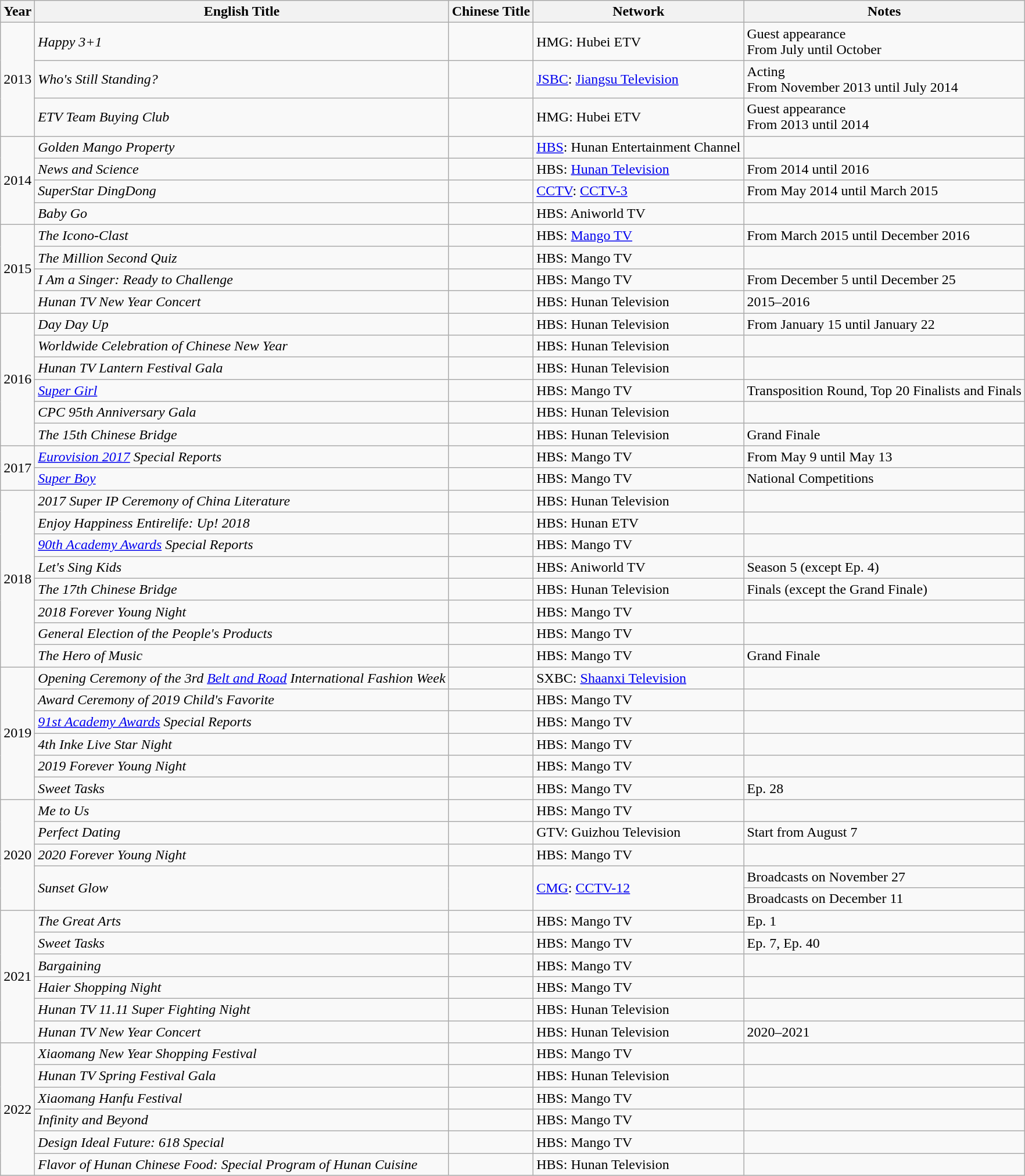<table class="wikitable">
<tr>
<th>Year</th>
<th>English Title</th>
<th>Chinese Title</th>
<th>Network</th>
<th>Notes</th>
</tr>
<tr>
<td rowspan=3>2013</td>
<td><em>Happy 3+1</em></td>
<td></td>
<td>HMG: Hubei ETV</td>
<td>Guest appearance<br>From July until October</td>
</tr>
<tr>
<td><em>Who's Still Standing?</em></td>
<td></td>
<td><a href='#'>JSBC</a>: <a href='#'>Jiangsu Television</a></td>
<td>Acting<br>From November 2013 until July 2014</td>
</tr>
<tr>
<td><em>ETV Team Buying Club</em></td>
<td></td>
<td>HMG: Hubei ETV</td>
<td>Guest appearance<br>From 2013 until 2014</td>
</tr>
<tr>
<td rowspan=4>2014</td>
<td><em>Golden Mango Property</em></td>
<td></td>
<td><a href='#'>HBS</a>: Hunan Entertainment Channel</td>
<td></td>
</tr>
<tr>
<td><em>News and Science</em></td>
<td></td>
<td>HBS: <a href='#'>Hunan Television</a></td>
<td>From 2014 until 2016</td>
</tr>
<tr>
<td><em>SuperStar DingDong</em></td>
<td></td>
<td><a href='#'>CCTV</a>: <a href='#'>CCTV-3</a></td>
<td>From May 2014 until March 2015</td>
</tr>
<tr>
<td><em>Baby Go</em></td>
<td></td>
<td>HBS: Aniworld TV</td>
<td></td>
</tr>
<tr>
<td rowspan=4>2015</td>
<td><em>The Icono-Clast</em></td>
<td></td>
<td>HBS: <a href='#'>Mango TV</a></td>
<td>From March 2015 until December 2016</td>
</tr>
<tr>
<td><em>The Million Second Quiz</em></td>
<td></td>
<td>HBS: Mango TV</td>
<td></td>
</tr>
<tr>
<td><em>I Am a Singer: Ready to Challenge</em></td>
<td></td>
<td>HBS: Mango TV</td>
<td>From December 5 until December 25</td>
</tr>
<tr>
<td><em>Hunan TV New Year Concert</em></td>
<td></td>
<td>HBS: Hunan Television</td>
<td>2015–2016</td>
</tr>
<tr>
<td rowspan=6>2016</td>
<td><em>Day Day Up</em></td>
<td></td>
<td>HBS: Hunan Television</td>
<td>From January 15 until January 22</td>
</tr>
<tr>
<td><em>Worldwide Celebration of Chinese New Year</em></td>
<td></td>
<td>HBS: Hunan Television</td>
<td></td>
</tr>
<tr>
<td><em>Hunan TV Lantern Festival Gala</em></td>
<td></td>
<td>HBS: Hunan Television</td>
<td></td>
</tr>
<tr>
<td><em><a href='#'>Super Girl</a></em></td>
<td></td>
<td>HBS: Mango TV</td>
<td>Transposition Round, Top 20 Finalists and Finals</td>
</tr>
<tr>
<td><em>CPC 95th Anniversary Gala</em></td>
<td></td>
<td>HBS: Hunan Television</td>
<td></td>
</tr>
<tr>
<td><em>The 15th Chinese Bridge</em></td>
<td></td>
<td>HBS: Hunan Television</td>
<td>Grand Finale</td>
</tr>
<tr>
<td rowspan=2>2017</td>
<td><em><a href='#'>Eurovision 2017</a> Special Reports</em></td>
<td></td>
<td>HBS: Mango TV</td>
<td>From May 9 until May 13</td>
</tr>
<tr>
<td><em><a href='#'>Super Boy</a></em></td>
<td></td>
<td>HBS: Mango TV</td>
<td>National Competitions</td>
</tr>
<tr>
<td rowspan=8>2018</td>
<td><em>2017 Super IP Ceremony of China Literature</em></td>
<td></td>
<td>HBS: Hunan Television</td>
<td></td>
</tr>
<tr>
<td><em>Enjoy Happiness Entirelife: Up! 2018</em></td>
<td></td>
<td>HBS: Hunan ETV</td>
<td></td>
</tr>
<tr>
<td><em><a href='#'>90th Academy Awards</a> Special Reports</em></td>
<td></td>
<td>HBS: Mango TV</td>
<td></td>
</tr>
<tr>
<td><em>Let's Sing Kids</em></td>
<td></td>
<td>HBS: Aniworld TV</td>
<td>Season 5 (except Ep. 4)</td>
</tr>
<tr>
<td><em>The 17th Chinese Bridge</em></td>
<td></td>
<td>HBS: Hunan Television</td>
<td>Finals (except the Grand Finale)</td>
</tr>
<tr>
<td><em>2018 Forever Young Night</em></td>
<td></td>
<td>HBS: Mango TV</td>
<td></td>
</tr>
<tr>
<td><em>General Election of the People's Products</em></td>
<td></td>
<td>HBS: Mango TV</td>
<td></td>
</tr>
<tr>
<td><em>The Hero of Music</em></td>
<td></td>
<td>HBS: Mango TV</td>
<td>Grand Finale</td>
</tr>
<tr>
<td rowspan=6>2019</td>
<td><em>Opening Ceremony of the 3rd <a href='#'>Belt and Road</a> International Fashion Week</em></td>
<td></td>
<td>SXBC: <a href='#'>Shaanxi Television</a></td>
<td></td>
</tr>
<tr>
<td><em>Award Ceremony of 2019 Child's Favorite</em></td>
<td></td>
<td>HBS: Mango TV</td>
<td></td>
</tr>
<tr>
<td><em><a href='#'>91st Academy Awards</a> Special Reports</em></td>
<td></td>
<td>HBS: Mango TV</td>
<td></td>
</tr>
<tr>
<td><em>4th Inke Live Star Night</em></td>
<td></td>
<td>HBS: Mango TV</td>
<td></td>
</tr>
<tr>
<td><em>2019 Forever Young Night</em></td>
<td></td>
<td>HBS: Mango TV</td>
<td></td>
</tr>
<tr>
<td><em>Sweet Tasks</em></td>
<td></td>
<td>HBS: Mango TV</td>
<td>Ep. 28</td>
</tr>
<tr>
<td rowspan=5>2020</td>
<td><em>Me to Us</em></td>
<td></td>
<td>HBS: Mango TV</td>
<td></td>
</tr>
<tr>
<td><em>Perfect Dating</em></td>
<td></td>
<td>GTV: Guizhou Television</td>
<td>Start from August 7</td>
</tr>
<tr>
<td><em>2020 Forever Young Night</em></td>
<td></td>
<td>HBS: Mango TV</td>
<td></td>
</tr>
<tr>
<td rowspan=2><em>Sunset Glow</em></td>
<td rowspan=2></td>
<td rowspan=2><a href='#'>CMG</a>: <a href='#'>CCTV-12</a></td>
<td>Broadcasts on November 27</td>
</tr>
<tr>
<td>Broadcasts on December 11</td>
</tr>
<tr>
<td rowspan=6>2021</td>
<td><em>The Great Arts</em></td>
<td></td>
<td>HBS: Mango TV</td>
<td>Ep. 1</td>
</tr>
<tr>
<td><em>Sweet Tasks</em></td>
<td></td>
<td>HBS: Mango TV</td>
<td>Ep. 7, Ep. 40</td>
</tr>
<tr>
<td><em>Bargaining</em></td>
<td></td>
<td>HBS: Mango TV</td>
<td></td>
</tr>
<tr>
<td><em>Haier Shopping Night</em></td>
<td></td>
<td>HBS: Mango TV</td>
<td></td>
</tr>
<tr>
<td><em>Hunan TV 11.11 Super Fighting Night</em></td>
<td></td>
<td>HBS: Hunan Television</td>
<td></td>
</tr>
<tr>
<td><em>Hunan TV New Year Concert</em></td>
<td></td>
<td>HBS: Hunan Television</td>
<td>2020–2021</td>
</tr>
<tr>
<td rowspan=6>2022</td>
<td><em>Xiaomang New Year Shopping Festival</em></td>
<td></td>
<td>HBS: Mango TV</td>
<td></td>
</tr>
<tr>
<td><em>Hunan TV Spring Festival Gala</em></td>
<td></td>
<td>HBS: Hunan Television</td>
<td></td>
</tr>
<tr>
<td><em>Xiaomang Hanfu Festival</em></td>
<td></td>
<td>HBS: Mango TV</td>
<td></td>
</tr>
<tr>
<td><em>Infinity and Beyond</em></td>
<td></td>
<td>HBS: Mango TV</td>
<td></td>
</tr>
<tr>
<td><em>Design Ideal Future: 618 Special</em></td>
<td></td>
<td>HBS: Mango TV</td>
<td></td>
</tr>
<tr>
<td><em>Flavor of Hunan Chinese Food: Special Program of Hunan Cuisine</em></td>
<td></td>
<td>HBS: Hunan Television</td>
<td></td>
</tr>
</table>
